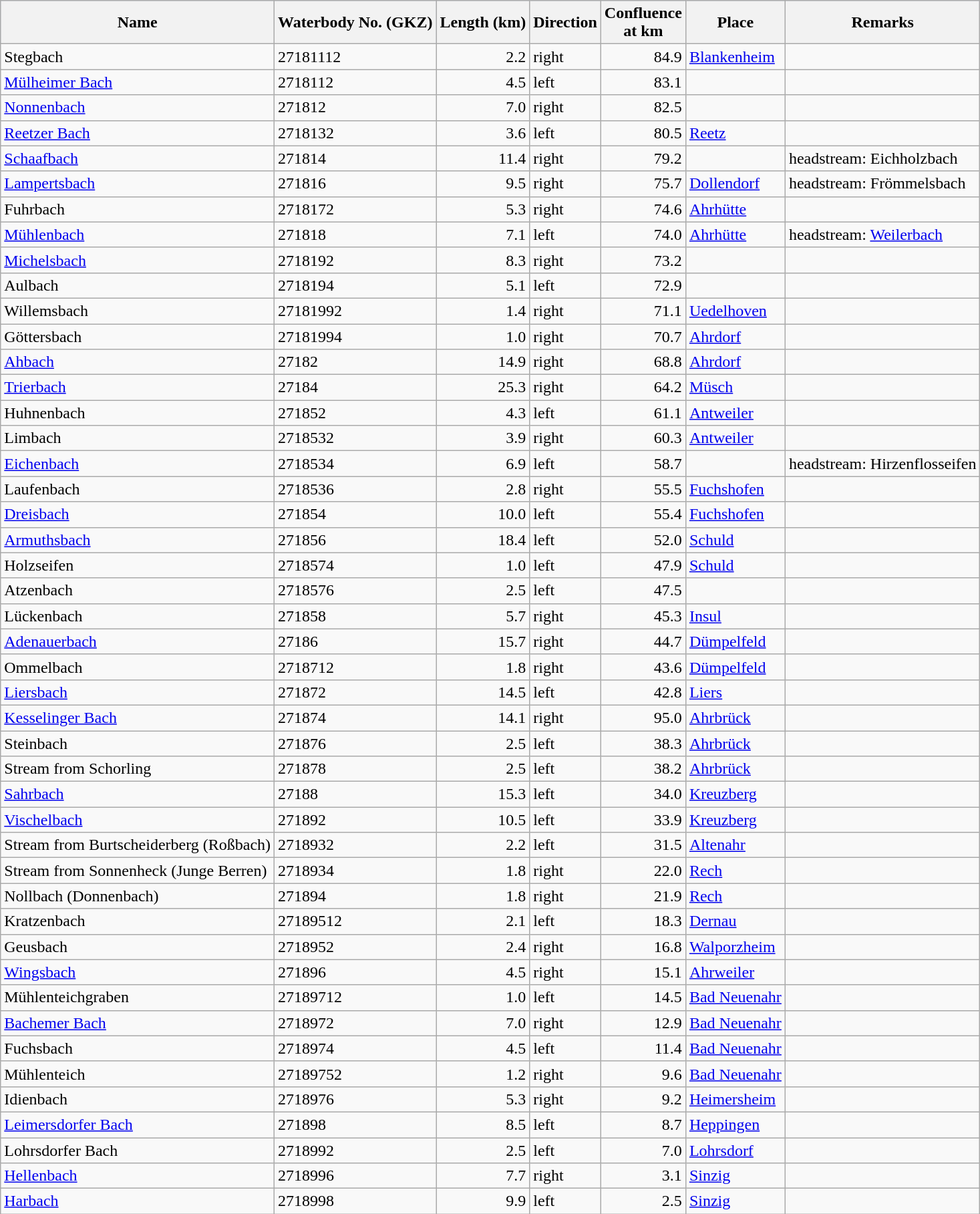<table class="wikitable sortable">
<tr style="background-color:#CEDAF2">
<th>Name</th>
<th>Waterbody No. (GKZ)</th>
<th>Length (km)</th>
<th>Direction</th>
<th>Confluence<br>at km</th>
<th>Place</th>
<th>Remarks</th>
</tr>
<tr>
<td>Stegbach</td>
<td>27181112</td>
<td align="right">2.2</td>
<td>right</td>
<td align="right">84.9</td>
<td><a href='#'>Blankenheim</a></td>
<td></td>
</tr>
<tr>
<td><a href='#'>Mülheimer Bach</a></td>
<td>2718112</td>
<td align="right">4.5</td>
<td>left</td>
<td align="right">83.1</td>
<td></td>
<td></td>
</tr>
<tr>
<td><a href='#'>Nonnenbach</a></td>
<td>271812</td>
<td align="right">7.0</td>
<td>right</td>
<td align="right">82.5</td>
<td></td>
<td></td>
</tr>
<tr>
<td><a href='#'>Reetzer Bach</a></td>
<td>2718132</td>
<td align="right">3.6</td>
<td>left</td>
<td align="right">80.5</td>
<td><a href='#'>Reetz</a></td>
<td></td>
</tr>
<tr>
<td><a href='#'>Schaafbach</a></td>
<td>271814</td>
<td align="right">11.4</td>
<td>right</td>
<td align="right">79.2</td>
<td></td>
<td>headstream: Eichholzbach</td>
</tr>
<tr>
<td><a href='#'>Lampertsbach</a></td>
<td>271816</td>
<td align="right">9.5</td>
<td>right</td>
<td align="right">75.7</td>
<td><a href='#'>Dollendorf</a></td>
<td>headstream: Frömmelsbach</td>
</tr>
<tr>
<td>Fuhrbach</td>
<td>2718172</td>
<td align="right">5.3</td>
<td>right</td>
<td align="right">74.6</td>
<td><a href='#'>Ahrhütte</a></td>
<td></td>
</tr>
<tr>
<td><a href='#'>Mühlenbach</a></td>
<td>271818</td>
<td align="right">7.1</td>
<td>left</td>
<td align="right">74.0</td>
<td><a href='#'>Ahrhütte</a></td>
<td>headstream: <a href='#'>Weilerbach</a></td>
</tr>
<tr>
<td><a href='#'>Michelsbach</a></td>
<td>2718192</td>
<td align="right">8.3</td>
<td>right</td>
<td align="right">73.2</td>
<td></td>
<td></td>
</tr>
<tr>
<td>Aulbach</td>
<td>2718194</td>
<td align="right">5.1</td>
<td>left</td>
<td align="right">72.9</td>
<td></td>
<td></td>
</tr>
<tr>
<td>Willemsbach</td>
<td>27181992</td>
<td align="right">1.4</td>
<td>right</td>
<td align="right">71.1</td>
<td><a href='#'>Uedelhoven</a></td>
<td></td>
</tr>
<tr>
<td>Göttersbach</td>
<td>27181994</td>
<td align="right">1.0</td>
<td>right</td>
<td align="right">70.7</td>
<td><a href='#'>Ahrdorf</a></td>
<td></td>
</tr>
<tr>
<td><a href='#'>Ahbach</a></td>
<td>27182</td>
<td align="right">14.9</td>
<td>right</td>
<td align="right">68.8</td>
<td><a href='#'>Ahrdorf</a></td>
<td></td>
</tr>
<tr>
<td><a href='#'>Trierbach</a></td>
<td>27184</td>
<td align="right">25.3</td>
<td>right</td>
<td align="right">64.2</td>
<td><a href='#'>Müsch</a></td>
<td></td>
</tr>
<tr>
<td>Huhnenbach</td>
<td>271852</td>
<td align="right">4.3</td>
<td>left</td>
<td align="right">61.1</td>
<td><a href='#'>Antweiler</a></td>
<td></td>
</tr>
<tr>
<td>Limbach</td>
<td>2718532</td>
<td align="right">3.9</td>
<td>right</td>
<td align="right">60.3</td>
<td><a href='#'>Antweiler</a></td>
<td></td>
</tr>
<tr>
<td><a href='#'>Eichenbach</a></td>
<td>2718534</td>
<td align="right">6.9</td>
<td>left</td>
<td align="right">58.7</td>
<td></td>
<td>headstream: Hirzenflosseifen</td>
</tr>
<tr>
<td>Laufenbach</td>
<td>2718536</td>
<td align="right">2.8</td>
<td>right</td>
<td align="right">55.5</td>
<td><a href='#'>Fuchshofen</a></td>
<td></td>
</tr>
<tr>
<td><a href='#'>Dreisbach</a></td>
<td>271854</td>
<td align="right">10.0</td>
<td>left</td>
<td align="right">55.4</td>
<td><a href='#'>Fuchshofen</a></td>
<td></td>
</tr>
<tr>
<td><a href='#'>Armuthsbach</a></td>
<td>271856</td>
<td align="right">18.4</td>
<td>left</td>
<td align="right">52.0</td>
<td><a href='#'>Schuld</a></td>
<td></td>
</tr>
<tr>
<td>Holzseifen</td>
<td>2718574</td>
<td align="right">1.0</td>
<td>left</td>
<td align="right">47.9</td>
<td><a href='#'>Schuld</a></td>
<td></td>
</tr>
<tr>
<td>Atzenbach</td>
<td>2718576</td>
<td align="right">2.5</td>
<td>left</td>
<td align="right">47.5</td>
<td></td>
<td></td>
</tr>
<tr>
<td>Lückenbach</td>
<td>271858</td>
<td align="right">5.7</td>
<td>right</td>
<td align="right">45.3</td>
<td><a href='#'>Insul</a></td>
<td></td>
</tr>
<tr>
<td><a href='#'>Adenauerbach</a></td>
<td>27186</td>
<td align="right">15.7</td>
<td>right</td>
<td align="right">44.7</td>
<td><a href='#'>Dümpelfeld</a></td>
<td></td>
</tr>
<tr>
<td>Ommelbach</td>
<td>2718712</td>
<td align="right">1.8</td>
<td>right</td>
<td align="right">43.6</td>
<td><a href='#'>Dümpelfeld</a></td>
<td></td>
</tr>
<tr>
<td><a href='#'>Liersbach</a></td>
<td>271872</td>
<td align="right">14.5</td>
<td>left</td>
<td align="right">42.8</td>
<td><a href='#'>Liers</a></td>
<td></td>
</tr>
<tr>
<td><a href='#'>Kesselinger Bach</a></td>
<td>271874</td>
<td align="right">14.1</td>
<td>right</td>
<td align="right">95.0</td>
<td><a href='#'>Ahrbrück</a></td>
<td></td>
</tr>
<tr>
<td>Steinbach</td>
<td>271876</td>
<td align="right">2.5</td>
<td>left</td>
<td align="right">38.3</td>
<td><a href='#'>Ahrbrück</a></td>
<td></td>
</tr>
<tr>
<td>Stream from Schorling</td>
<td>271878</td>
<td align="right">2.5</td>
<td>left</td>
<td align="right">38.2</td>
<td><a href='#'>Ahrbrück</a></td>
<td></td>
</tr>
<tr>
<td><a href='#'>Sahrbach</a></td>
<td>27188</td>
<td align="right">15.3</td>
<td>left</td>
<td align="right">34.0</td>
<td><a href='#'>Kreuzberg</a></td>
<td></td>
</tr>
<tr>
<td><a href='#'>Vischelbach</a></td>
<td>271892</td>
<td align="right">10.5</td>
<td>left</td>
<td align="right">33.9</td>
<td><a href='#'>Kreuzberg</a></td>
<td></td>
</tr>
<tr>
<td>Stream from Burtscheiderberg (Roßbach)</td>
<td>2718932</td>
<td align="right">2.2</td>
<td>left</td>
<td align="right">31.5</td>
<td><a href='#'>Altenahr</a></td>
<td></td>
</tr>
<tr>
<td>Stream from Sonnenheck (Junge Berren)</td>
<td>2718934</td>
<td align="right">1.8</td>
<td>right</td>
<td align="right">22.0</td>
<td><a href='#'>Rech</a></td>
<td></td>
</tr>
<tr>
<td>Nollbach (Donnenbach)</td>
<td>271894</td>
<td align="right">1.8</td>
<td>right</td>
<td align="right">21.9</td>
<td><a href='#'>Rech</a></td>
<td></td>
</tr>
<tr>
<td>Kratzenbach</td>
<td>27189512</td>
<td align="right">2.1</td>
<td>left</td>
<td align="right">18.3</td>
<td><a href='#'>Dernau</a></td>
<td></td>
</tr>
<tr>
<td>Geusbach</td>
<td>2718952</td>
<td align="right">2.4</td>
<td>right</td>
<td align="right">16.8</td>
<td><a href='#'>Walporzheim</a></td>
<td></td>
</tr>
<tr>
<td><a href='#'>Wingsbach</a></td>
<td>271896</td>
<td align="right">4.5</td>
<td>right</td>
<td align="right">15.1</td>
<td><a href='#'>Ahrweiler</a></td>
<td></td>
</tr>
<tr>
<td>Mühlenteichgraben</td>
<td>27189712</td>
<td align="right">1.0</td>
<td>left</td>
<td align="right">14.5</td>
<td><a href='#'>Bad Neuenahr</a></td>
<td></td>
</tr>
<tr>
<td><a href='#'>Bachemer Bach</a></td>
<td>2718972</td>
<td align="right">7.0</td>
<td>right</td>
<td align="right">12.9</td>
<td><a href='#'>Bad Neuenahr</a></td>
<td></td>
</tr>
<tr>
<td>Fuchsbach</td>
<td>2718974</td>
<td align="right">4.5</td>
<td>left</td>
<td align="right">11.4</td>
<td><a href='#'>Bad Neuenahr</a></td>
<td></td>
</tr>
<tr>
<td>Mühlenteich</td>
<td>27189752</td>
<td align="right">1.2</td>
<td>right</td>
<td align="right">9.6</td>
<td><a href='#'>Bad Neuenahr</a></td>
<td></td>
</tr>
<tr>
<td>Idienbach</td>
<td>2718976</td>
<td align="right">5.3</td>
<td>right</td>
<td align="right">9.2</td>
<td><a href='#'>Heimersheim</a></td>
<td></td>
</tr>
<tr>
<td><a href='#'>Leimersdorfer Bach</a></td>
<td>271898</td>
<td align="right">8.5</td>
<td>left</td>
<td align="right">8.7</td>
<td><a href='#'>Heppingen</a></td>
<td></td>
</tr>
<tr>
<td>Lohrsdorfer Bach</td>
<td>2718992</td>
<td align="right">2.5</td>
<td>left</td>
<td align="right">7.0</td>
<td><a href='#'>Lohrsdorf</a></td>
<td></td>
</tr>
<tr>
<td><a href='#'>Hellenbach</a></td>
<td>2718996</td>
<td align="right">7.7</td>
<td>right</td>
<td align="right">3.1</td>
<td><a href='#'>Sinzig</a></td>
<td></td>
</tr>
<tr>
<td><a href='#'>Harbach</a></td>
<td>2718998</td>
<td align="right">9.9</td>
<td>left</td>
<td align="right">2.5</td>
<td><a href='#'>Sinzig</a></td>
<td></td>
</tr>
</table>
